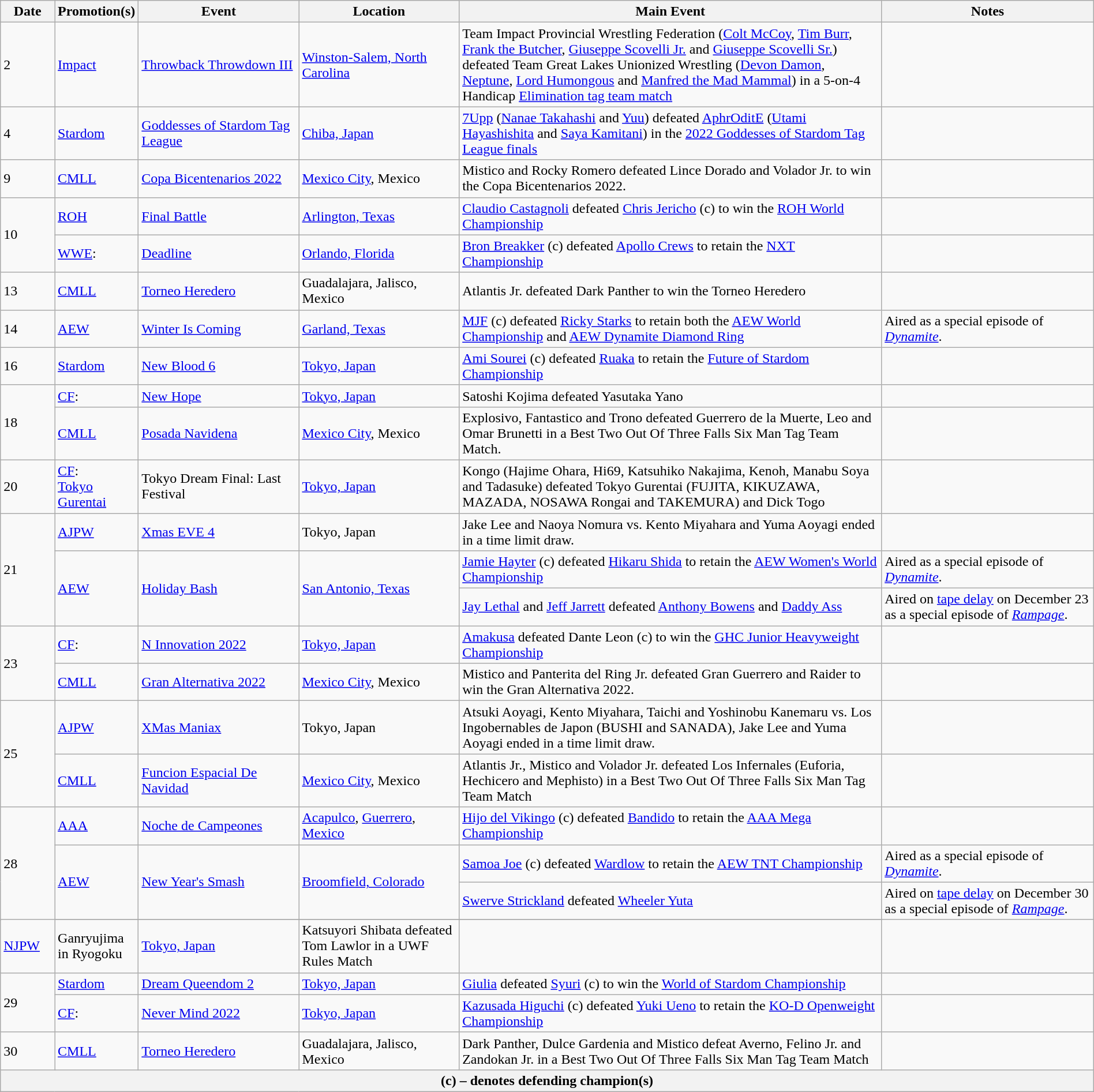<table class="wikitable" style="width:100%;">
<tr>
<th width="5%">Date</th>
<th width="5%">Promotion(s)</th>
<th style="width:15%;">Event</th>
<th style="width:15%;">Location</th>
<th style="width:40%;">Main Event</th>
<th style="width:20%;">Notes</th>
</tr>
<tr>
<td>2</td>
<td><a href='#'>Impact</a></td>
<td><a href='#'>Throwback Throwdown III</a></td>
<td><a href='#'>Winston-Salem, North Carolina</a></td>
<td>Team Impact Provincial Wrestling Federation (<a href='#'>Colt McCoy</a>, <a href='#'>Tim Burr</a>, <a href='#'>Frank the Butcher</a>, <a href='#'>Giuseppe Scovelli Jr.</a> and <a href='#'>Giuseppe Scovelli Sr.</a>) defeated Team Great Lakes Unionized Wrestling (<a href='#'>Devon Damon</a>, <a href='#'>Neptune</a>, <a href='#'>Lord Humongous</a> and <a href='#'>Manfred the Mad Mammal</a>) in a 5-on-4 Handicap <a href='#'>Elimination tag team match</a></td>
<td></td>
</tr>
<tr>
<td>4</td>
<td><a href='#'>Stardom</a></td>
<td><a href='#'>Goddesses of Stardom Tag League</a><br></td>
<td><a href='#'>Chiba, Japan</a></td>
<td><a href='#'>7Upp</a> (<a href='#'>Nanae Takahashi</a> and <a href='#'>Yuu</a>) defeated <a href='#'>AphrOditE</a> (<a href='#'>Utami Hayashishita</a> and <a href='#'>Saya Kamitani</a>) in the <a href='#'>2022 Goddesses of Stardom Tag League finals</a></td>
<td></td>
</tr>
<tr>
<td>9</td>
<td><a href='#'>CMLL</a></td>
<td><a href='#'>Copa Bicentenarios 2022</a></td>
<td><a href='#'>Mexico City</a>, Mexico</td>
<td>Mistico and Rocky Romero defeated Lince Dorado and Volador Jr. to win the Copa Bicentenarios 2022.</td>
</tr>
<tr>
<td rowspan=2>10</td>
<td><a href='#'>ROH</a></td>
<td><a href='#'>Final Battle</a></td>
<td><a href='#'>Arlington, Texas</a></td>
<td><a href='#'>Claudio Castagnoli</a> defeated <a href='#'>Chris Jericho</a> (c) to win the <a href='#'>ROH World Championship</a></td>
<td></td>
</tr>
<tr>
<td><a href='#'>WWE</a>:</td>
<td><a href='#'>Deadline</a></td>
<td><a href='#'>Orlando, Florida</a></td>
<td><a href='#'>Bron Breakker</a> (c) defeated <a href='#'>Apollo Crews</a> to retain the <a href='#'>NXT Championship</a></td>
<td></td>
</tr>
<tr>
<td>13</td>
<td><a href='#'>CMLL</a></td>
<td><a href='#'>Torneo Heredero</a></td>
<td>Guadalajara, Jalisco, Mexico</td>
<td>Atlantis Jr. defeated Dark Panther to win the Torneo Heredero</td>
<td></td>
</tr>
<tr>
<td>14</td>
<td><a href='#'>AEW</a></td>
<td><a href='#'>Winter Is Coming</a></td>
<td><a href='#'>Garland, Texas</a></td>
<td><a href='#'>MJF</a> (c) defeated <a href='#'>Ricky Starks</a> to retain both the <a href='#'>AEW World Championship</a> and <a href='#'>AEW Dynamite Diamond Ring</a></td>
<td>Aired as a special episode of <em><a href='#'>Dynamite</a></em>.</td>
</tr>
<tr>
<td>16</td>
<td><a href='#'>Stardom</a></td>
<td><a href='#'>New Blood 6</a></td>
<td><a href='#'>Tokyo, Japan</a></td>
<td><a href='#'>Ami Sourei</a> (c) defeated <a href='#'>Ruaka</a> to retain the <a href='#'>Future of Stardom Championship</a></td>
<td></td>
</tr>
<tr>
<td rowspan=2>18</td>
<td><a href='#'>CF</a>:</td>
<td><a href='#'>New Hope</a></td>
<td><a href='#'>Tokyo, Japan</a></td>
<td>Satoshi Kojima defeated Yasutaka Yano</td>
<td></td>
</tr>
<tr>
<td><a href='#'>CMLL</a></td>
<td><a href='#'>Posada Navidena</a></td>
<td><a href='#'>Mexico City</a>, Mexico</td>
<td>Explosivo, Fantastico and Trono defeated Guerrero de la Muerte, Leo and Omar Brunetti in a Best Two Out Of Three Falls Six Man Tag Team Match.</td>
<td></td>
</tr>
<tr>
<td>20</td>
<td><a href='#'>CF</a>: <br> <a href='#'>Tokyo Gurentai</a></td>
<td>Tokyo Dream Final: Last Festival</td>
<td><a href='#'>Tokyo, Japan</a></td>
<td>Kongo (Hajime Ohara, Hi69, Katsuhiko Nakajima, Kenoh, Manabu Soya and Tadasuke) defeated Tokyo Gurentai (FUJITA, KIKUZAWA, MAZADA, NOSAWA Rongai and TAKEMURA) and Dick Togo</td>
<td></td>
</tr>
<tr>
<td rowspan=3>21</td>
<td><a href='#'>AJPW</a></td>
<td><a href='#'>Xmas EVE 4</a></td>
<td>Tokyo, Japan</td>
<td>Jake Lee and Naoya Nomura vs. Kento Miyahara and Yuma Aoyagi ended in a time limit draw.</td>
<td></td>
</tr>
<tr>
<td rowspan=2><a href='#'>AEW</a></td>
<td rowspan=2><a href='#'>Holiday Bash</a></td>
<td rowspan=2><a href='#'>San Antonio, Texas</a></td>
<td><a href='#'>Jamie Hayter</a> (c) defeated <a href='#'>Hikaru Shida</a> to retain the <a href='#'>AEW Women's World Championship</a></td>
<td>Aired as a special episode of <em><a href='#'>Dynamite</a></em>.</td>
</tr>
<tr>
<td><a href='#'>Jay Lethal</a> and <a href='#'>Jeff Jarrett</a> defeated <a href='#'>Anthony Bowens</a> and <a href='#'>Daddy Ass</a></td>
<td>Aired on <a href='#'>tape delay</a> on December 23 as a special episode of <em><a href='#'>Rampage</a></em>.</td>
</tr>
<tr>
<td rowspan=2>23</td>
<td><a href='#'>CF</a>:</td>
<td><a href='#'>N Innovation 2022</a></td>
<td><a href='#'>Tokyo, Japan</a></td>
<td><a href='#'>Amakusa</a> defeated Dante Leon (c) to win the <a href='#'>GHC Junior Heavyweight Championship</a></td>
<td></td>
</tr>
<tr>
<td><a href='#'>CMLL</a></td>
<td><a href='#'>Gran Alternativa 2022</a></td>
<td><a href='#'>Mexico City</a>, Mexico</td>
<td>Mistico and Panterita del Ring Jr. defeated Gran Guerrero and Raider to win the Gran Alternativa 2022.</td>
<td></td>
</tr>
<tr>
<td rowspan=2>25</td>
<td><a href='#'>AJPW</a></td>
<td><a href='#'>XMas Maniax</a></td>
<td>Tokyo, Japan</td>
<td>Atsuki Aoyagi, Kento Miyahara, Taichi and Yoshinobu Kanemaru vs. Los Ingobernables de Japon (BUSHI and SANADA), Jake Lee and Yuma Aoyagi ended in a time limit draw.</td>
<td></td>
</tr>
<tr>
<td><a href='#'>CMLL</a></td>
<td><a href='#'>Funcion Espacial De Navidad</a></td>
<td><a href='#'>Mexico City</a>, Mexico</td>
<td>Atlantis Jr., Mistico and Volador Jr. defeated Los Infernales (Euforia, Hechicero and Mephisto) in a Best Two Out Of Three Falls Six Man Tag Team Match</td>
<td></td>
</tr>
<tr>
<td rowspan=4>28</td>
<td><a href='#'>AAA</a></td>
<td><a href='#'>Noche de Campeones</a></td>
<td><a href='#'>Acapulco</a>, <a href='#'>Guerrero</a>, <a href='#'>Mexico</a></td>
<td><a href='#'>Hijo del Vikingo</a> (c) defeated <a href='#'>Bandido</a> to retain the <a href='#'>AAA Mega Championship</a></td>
<td></td>
</tr>
<tr>
<td rowspan=2><a href='#'>AEW</a></td>
<td rowspan=2><a href='#'>New Year's Smash</a></td>
<td rowspan=2><a href='#'>Broomfield, Colorado</a></td>
<td><a href='#'>Samoa Joe</a> (c) defeated <a href='#'>Wardlow</a> to retain the <a href='#'>AEW TNT Championship</a></td>
<td>Aired as a special episode of <em><a href='#'>Dynamite</a></em>.</td>
</tr>
<tr>
<td><a href='#'>Swerve Strickland</a> defeated <a href='#'>Wheeler Yuta</a></td>
<td>Aired on <a href='#'>tape delay</a> on December 30 as a special episode of <em><a href='#'>Rampage</a></em>.</td>
</tr>
<tr>
</tr>
<tr>
<td><a href='#'>NJPW</a></td>
<td>Ganryujima in Ryogoku</td>
<td><a href='#'>Tokyo, Japan</a></td>
<td>Katsuyori Shibata defeated Tom Lawlor in a UWF Rules Match</td>
<td></td>
</tr>
<tr>
<td rowspan=2>29</td>
<td><a href='#'>Stardom</a></td>
<td><a href='#'>Dream Queendom 2</a></td>
<td><a href='#'>Tokyo, Japan</a></td>
<td><a href='#'>Giulia</a> defeated <a href='#'>Syuri</a> (c) to win the <a href='#'>World of Stardom Championship</a></td>
<td></td>
</tr>
<tr>
<td><a href='#'>CF</a>:</td>
<td><a href='#'>Never Mind 2022</a></td>
<td><a href='#'>Tokyo, Japan</a></td>
<td><a href='#'>Kazusada Higuchi</a> (c) defeated <a href='#'>Yuki Ueno</a> to retain the <a href='#'>KO-D Openweight Championship</a></td>
<td></td>
</tr>
<tr>
<td>30</td>
<td><a href='#'>CMLL</a></td>
<td><a href='#'>Torneo Heredero</a></td>
<td>Guadalajara, Jalisco, Mexico</td>
<td>Dark Panther, Dulce Gardenia and Mistico defeat Averno, Felino Jr. and Zandokan Jr. in a Best Two Out Of Three Falls Six Man Tag Team Match</td>
<td></td>
</tr>
<tr>
<th colspan="7">(c) – denotes defending champion(s)</th>
</tr>
</table>
